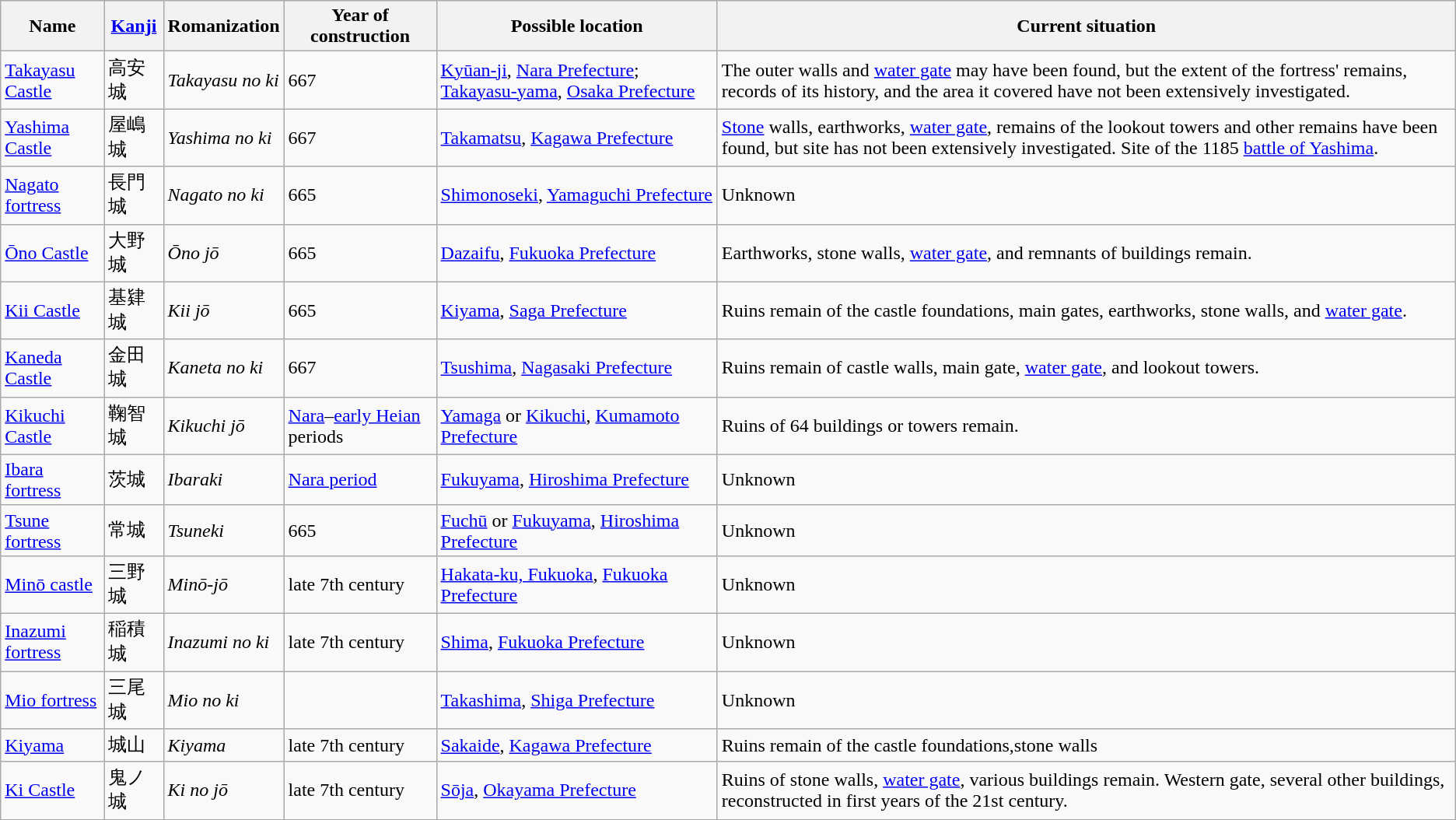<table class="wikitable">
<tr>
<th>Name</th>
<th><a href='#'>Kanji</a></th>
<th>Romanization</th>
<th>Year of construction</th>
<th>Possible location</th>
<th>Current situation</th>
</tr>
<tr>
<td><a href='#'>Takayasu Castle</a></td>
<td>高安城</td>
<td><em>Takayasu no ki</em></td>
<td>667</td>
<td><a href='#'>Kyūan-ji</a>, <a href='#'>Nara Prefecture</a>; <a href='#'>Takayasu-yama</a>, <a href='#'>Osaka Prefecture</a></td>
<td>The outer walls and <a href='#'>water gate</a> may have been found, but the extent of the fortress' remains, records of its history, and the area it covered have not been extensively investigated.</td>
</tr>
<tr>
<td><a href='#'>Yashima Castle</a></td>
<td>屋嶋城</td>
<td><em>Yashima no ki</em></td>
<td>667</td>
<td><a href='#'>Takamatsu</a>, <a href='#'>Kagawa Prefecture</a></td>
<td><a href='#'>Stone</a> walls, earthworks, <a href='#'>water gate</a>, remains of the lookout towers and other remains have been found, but site has not been extensively investigated. Site of the 1185 <a href='#'>battle of Yashima</a>.</td>
</tr>
<tr>
<td><a href='#'>Nagato fortress</a></td>
<td>長門城</td>
<td><em>Nagato no ki</em></td>
<td>665</td>
<td><a href='#'>Shimonoseki</a>, <a href='#'>Yamaguchi Prefecture</a></td>
<td>Unknown</td>
</tr>
<tr>
<td><a href='#'>Ōno Castle</a></td>
<td>大野城</td>
<td><em>Ōno jō</em></td>
<td>665</td>
<td><a href='#'>Dazaifu</a>, <a href='#'>Fukuoka Prefecture</a></td>
<td>Earthworks, stone walls, <a href='#'>water gate</a>, and remnants of buildings remain.</td>
</tr>
<tr>
<td><a href='#'>Kii Castle</a></td>
<td>基肄城</td>
<td><em>Kii jō</em></td>
<td>665</td>
<td><a href='#'>Kiyama</a>, <a href='#'>Saga Prefecture</a></td>
<td>Ruins remain of the castle foundations, main gates, earthworks, stone walls, and <a href='#'>water gate</a>.</td>
</tr>
<tr>
<td><a href='#'>Kaneda Castle</a></td>
<td>金田城</td>
<td><em>Kaneta no ki</em></td>
<td>667</td>
<td><a href='#'>Tsushima</a>, <a href='#'>Nagasaki Prefecture</a></td>
<td>Ruins remain of castle walls, main gate, <a href='#'>water gate</a>, and lookout towers.</td>
</tr>
<tr>
<td><a href='#'>Kikuchi Castle</a></td>
<td>鞠智城</td>
<td><em>Kikuchi jō</em></td>
<td><a href='#'>Nara</a>–<a href='#'>early Heian</a> periods</td>
<td><a href='#'>Yamaga</a> or <a href='#'>Kikuchi</a>, <a href='#'>Kumamoto Prefecture</a></td>
<td>Ruins of 64 buildings or towers remain.</td>
</tr>
<tr>
<td><a href='#'>Ibara fortress</a></td>
<td>茨城</td>
<td><em>Ibaraki</em></td>
<td><a href='#'>Nara period</a></td>
<td><a href='#'>Fukuyama</a>, <a href='#'>Hiroshima Prefecture</a></td>
<td>Unknown</td>
</tr>
<tr>
<td><a href='#'>Tsune fortress</a></td>
<td>常城</td>
<td><em>Tsuneki</em></td>
<td>665</td>
<td><a href='#'>Fuchū</a> or <a href='#'>Fukuyama</a>, <a href='#'>Hiroshima Prefecture</a></td>
<td>Unknown</td>
</tr>
<tr>
<td><a href='#'>Minō castle</a></td>
<td>三野城</td>
<td><em>Minō-jō</em></td>
<td>late 7th century</td>
<td><a href='#'>Hakata-ku, Fukuoka</a>, <a href='#'>Fukuoka Prefecture</a></td>
<td>Unknown</td>
</tr>
<tr>
<td><a href='#'>Inazumi fortress</a></td>
<td>稲積城</td>
<td><em>Inazumi no ki</em></td>
<td>late 7th century</td>
<td><a href='#'>Shima</a>, <a href='#'>Fukuoka Prefecture</a></td>
<td>Unknown</td>
</tr>
<tr>
<td><a href='#'>Mio fortress</a></td>
<td>三尾城</td>
<td><em>Mio no ki</em></td>
<td> </td>
<td><a href='#'>Takashima</a>, <a href='#'>Shiga Prefecture</a></td>
<td>Unknown</td>
</tr>
<tr>
<td><a href='#'>Kiyama</a></td>
<td>城山</td>
<td><em>Kiyama</em></td>
<td>late 7th century</td>
<td><a href='#'>Sakaide</a>, <a href='#'>Kagawa Prefecture</a></td>
<td>Ruins remain of the castle foundations,stone walls</td>
</tr>
<tr>
<td><a href='#'>Ki Castle</a></td>
<td>鬼ノ城</td>
<td><em>Ki no jō</em></td>
<td>late 7th century</td>
<td><a href='#'>Sōja</a>, <a href='#'>Okayama Prefecture</a></td>
<td>Ruins of stone walls, <a href='#'>water gate</a>, various buildings remain. Western gate, several other buildings, reconstructed in first years of the 21st century.</td>
</tr>
</table>
